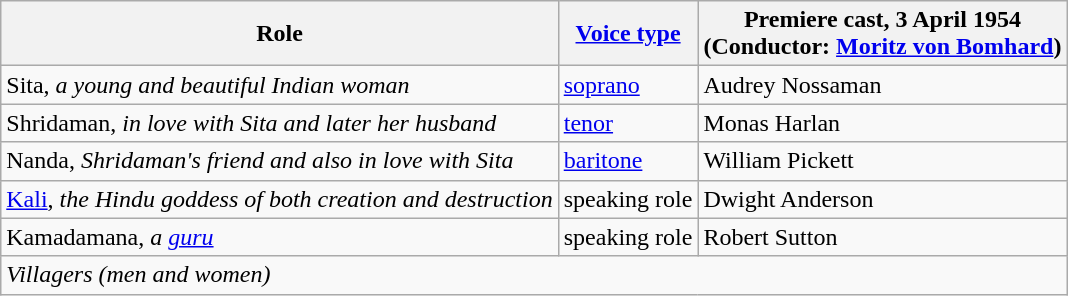<table class="wikitable">
<tr>
<th>Role</th>
<th><a href='#'>Voice type</a></th>
<th>Premiere cast, 3 April 1954<br>(Conductor: <a href='#'>Moritz von Bomhard</a>)</th>
</tr>
<tr>
<td>Sita, <em>a young and beautiful Indian woman</em></td>
<td><a href='#'>soprano</a></td>
<td>Audrey Nossaman</td>
</tr>
<tr>
<td>Shridaman, <em>in love with Sita and later her husband</em></td>
<td><a href='#'>tenor</a></td>
<td>Monas Harlan</td>
</tr>
<tr>
<td>Nanda, <em>Shridaman's friend and also in love with Sita</em></td>
<td><a href='#'>baritone</a></td>
<td>William Pickett</td>
</tr>
<tr>
<td><a href='#'>Kali</a>, <em>the Hindu goddess of both creation and destruction</em></td>
<td>speaking role</td>
<td>Dwight Anderson</td>
</tr>
<tr>
<td>Kamadamana, <em>a <a href='#'>guru</a></em></td>
<td>speaking role</td>
<td>Robert Sutton</td>
</tr>
<tr>
<td colspan="3"><em>Villagers (men and women)</em></td>
</tr>
</table>
